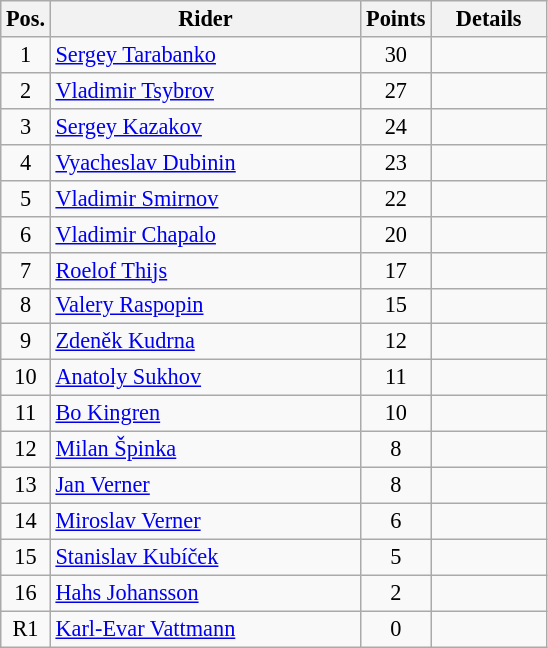<table class=wikitable style="font-size:93%;">
<tr>
<th width=25px>Pos.</th>
<th width=200px>Rider</th>
<th width=40px>Points</th>
<th width=70px>Details</th>
</tr>
<tr align=center >
<td>1</td>
<td align=left> <a href='#'>Sergey Tarabanko</a></td>
<td>30</td>
<td></td>
</tr>
<tr align=center >
<td>2</td>
<td align=left> <a href='#'>Vladimir Tsybrov</a></td>
<td>27</td>
<td></td>
</tr>
<tr align=center >
<td>3</td>
<td align=left> <a href='#'>Sergey Kazakov</a></td>
<td>24</td>
<td></td>
</tr>
<tr align=center >
<td>4</td>
<td align=left> <a href='#'>Vyacheslav Dubinin</a></td>
<td>23</td>
<td></td>
</tr>
<tr align=center >
<td>5</td>
<td align=left> <a href='#'>Vladimir Smirnov</a></td>
<td>22</td>
<td></td>
</tr>
<tr align=center>
<td>6</td>
<td align=left> <a href='#'>Vladimir Chapalo</a></td>
<td>20</td>
<td></td>
</tr>
<tr align=center>
<td>7</td>
<td align=left> <a href='#'>Roelof Thijs</a></td>
<td>17</td>
<td></td>
</tr>
<tr align=center>
<td>8</td>
<td align=left>  <a href='#'>Valery Raspopin</a></td>
<td>15</td>
<td></td>
</tr>
<tr align=center>
<td>9</td>
<td align=left>  <a href='#'>Zdeněk Kudrna</a></td>
<td>12</td>
<td></td>
</tr>
<tr align=center>
<td>10</td>
<td align=left> <a href='#'>Anatoly Sukhov</a></td>
<td>11</td>
<td></td>
</tr>
<tr align=center>
<td>11</td>
<td align=left> <a href='#'>Bo Kingren</a></td>
<td>10</td>
<td></td>
</tr>
<tr align=center>
<td>12</td>
<td align=left> <a href='#'>Milan Špinka</a></td>
<td>8</td>
<td></td>
</tr>
<tr align=center>
<td>13</td>
<td align=left> <a href='#'>Jan Verner</a></td>
<td>8</td>
<td></td>
</tr>
<tr align=center>
<td>14</td>
<td align=left> <a href='#'>Miroslav Verner</a></td>
<td>6</td>
<td></td>
</tr>
<tr align=center>
<td>15</td>
<td align=left> <a href='#'>Stanislav Kubíček</a></td>
<td>5</td>
<td></td>
</tr>
<tr align=center>
<td>16</td>
<td align=left> <a href='#'>Hahs Johansson</a></td>
<td>2</td>
<td></td>
</tr>
<tr align=center>
<td>R1</td>
<td align=left> <a href='#'>Karl-Evar Vattmann</a></td>
<td>0</td>
<td></td>
</tr>
</table>
